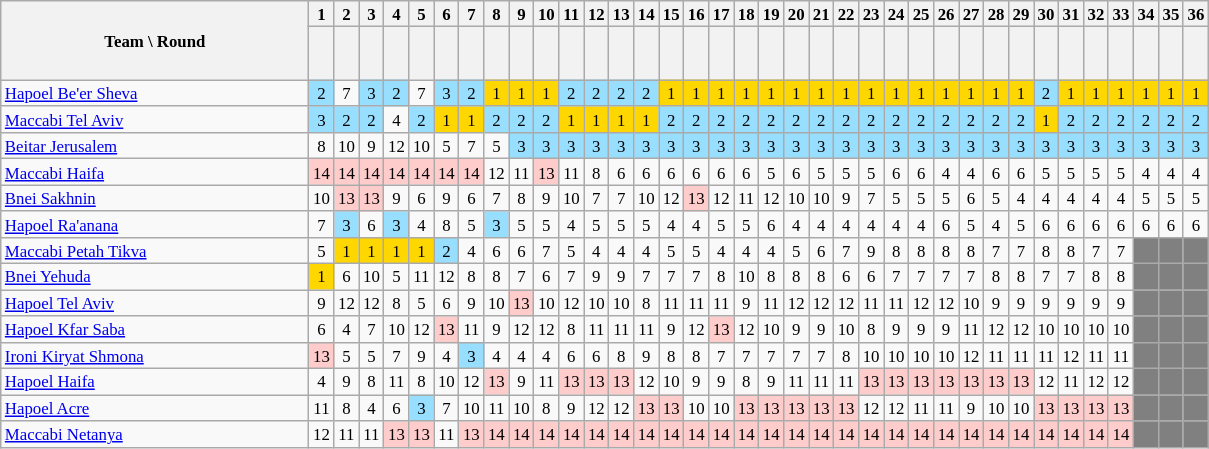<table class="wikitable sortable" style="font-size: 70%; text-align:center;">
<tr>
<th rowspan="2" style="width:200px;">Team \ Round</th>
<th align=center>1</th>
<th align=center>2</th>
<th align=center>3</th>
<th align=center>4</th>
<th align=center>5</th>
<th align=center>6</th>
<th align=center>7</th>
<th align=center>8</th>
<th align=center>9</th>
<th align=center>10</th>
<th align=center>11</th>
<th align=center>12</th>
<th align=center>13</th>
<th align=center>14</th>
<th align=center>15</th>
<th align=center>16</th>
<th align=center>17</th>
<th align=center>18</th>
<th align=center>19</th>
<th align=center>20</th>
<th align=center>21</th>
<th align=center>22</th>
<th align=center>23</th>
<th align=center>24</th>
<th align=center>25</th>
<th align=center>26</th>
<th align=center>27</th>
<th align=center>28</th>
<th align=center>29</th>
<th align=center>30</th>
<th align=center>31</th>
<th align=center>32</th>
<th align=center>33</th>
<th align=center>34</th>
<th align=center>35</th>
<th align=center>36</th>
</tr>
<tr>
<th style="text-align:center; height:30px;"></th>
<th align=center></th>
<th align=center></th>
<th align=center></th>
<th align=center></th>
<th align=center></th>
<th align=center></th>
<th align=center></th>
<th align=center></th>
<th align=center></th>
<th align=center></th>
<th align=center></th>
<th align=center></th>
<th align=center></th>
<th align=center></th>
<th align=center></th>
<th align=center></th>
<th align=center></th>
<th align=center></th>
<th align=center></th>
<th align=center></th>
<th align=center></th>
<th align=center></th>
<th align=center></th>
<th align=center></th>
<th align=center></th>
<th align=center></th>
<th align=center></th>
<th align=center></th>
<th align=center></th>
<th align=center></th>
<th align=center></th>
<th align=center></th>
<th align=center></th>
<th align=center></th>
<th align=center></th>
</tr>
<tr align=center>
<td align=left><a href='#'>Hapoel Be'er Sheva</a></td>
<td style="background:#97DEFF">2</td>
<td>7</td>
<td style="background:#97DEFF">3</td>
<td style="background:#97DEFF">2</td>
<td>7</td>
<td style="background:#97DEFF">3</td>
<td style="background:#97DEFF">2</td>
<td style="background:gold">1</td>
<td style="background:gold">1</td>
<td style="background:gold">1</td>
<td style="background:#97DEFF">2</td>
<td style="background:#97DEFF">2</td>
<td style="background:#97DEFF">2</td>
<td style="background:#97DEFF">2</td>
<td style="background:gold">1</td>
<td style="background:gold">1</td>
<td style="background:gold">1</td>
<td style="background:gold">1</td>
<td style="background:gold">1</td>
<td style="background:gold">1</td>
<td style="background:gold">1</td>
<td style="background:gold">1</td>
<td style="background:gold">1</td>
<td style="background:gold">1</td>
<td style="background:gold">1</td>
<td style="background:gold">1</td>
<td style="background:gold">1</td>
<td style="background:gold">1</td>
<td style="background:gold">1</td>
<td style="background:#97DEFF">2</td>
<td style="background:gold">1</td>
<td style="background:gold">1</td>
<td style="background:gold">1</td>
<td style="background:gold">1</td>
<td style="background:gold">1</td>
<td style="background:gold">1</td>
</tr>
<tr align=center>
<td align=left><a href='#'>Maccabi Tel Aviv</a></td>
<td style="background:#97DEFF">3</td>
<td style="background:#97DEFF">2</td>
<td style="background:#97DEFF">2</td>
<td>4</td>
<td style="background:#97DEFF">2</td>
<td style="background:gold">1</td>
<td style="background:gold">1</td>
<td style="background:#97DEFF">2</td>
<td style="background:#97DEFF">2</td>
<td style="background:#97DEFF">2</td>
<td style="background:gold">1</td>
<td style="background:gold">1</td>
<td style="background:gold">1</td>
<td style="background:gold">1</td>
<td style="background:#97DEFF">2</td>
<td style="background:#97DEFF">2</td>
<td style="background:#97DEFF">2</td>
<td style="background:#97DEFF">2</td>
<td style="background:#97DEFF">2</td>
<td style="background:#97DEFF">2</td>
<td style="background:#97DEFF">2</td>
<td style="background:#97DEFF">2</td>
<td style="background:#97DEFF">2</td>
<td style="background:#97DEFF">2</td>
<td style="background:#97DEFF">2</td>
<td style="background:#97DEFF">2</td>
<td style="background:#97DEFF">2</td>
<td style="background:#97DEFF">2</td>
<td style="background:#97DEFF">2</td>
<td style="background:gold">1</td>
<td style="background:#97DEFF">2</td>
<td style="background:#97DEFF">2</td>
<td style="background:#97DEFF">2</td>
<td style="background:#97DEFF">2</td>
<td style="background:#97DEFF">2</td>
<td style="background:#97DEFF">2</td>
</tr>
<tr align=center>
<td align=left><a href='#'>Beitar Jerusalem</a></td>
<td>8</td>
<td>10</td>
<td>9</td>
<td>12</td>
<td>10</td>
<td>5</td>
<td>7</td>
<td>5</td>
<td style="background:#97DEFF">3</td>
<td style="background:#97DEFF">3</td>
<td style="background:#97DEFF">3</td>
<td style="background:#97DEFF">3</td>
<td style="background:#97DEFF">3</td>
<td style="background:#97DEFF">3</td>
<td style="background:#97DEFF">3</td>
<td style="background:#97DEFF">3</td>
<td style="background:#97DEFF">3</td>
<td style="background:#97DEFF">3</td>
<td style="background:#97DEFF">3</td>
<td style="background:#97DEFF">3</td>
<td style="background:#97DEFF">3</td>
<td style="background:#97DEFF">3</td>
<td style="background:#97DEFF">3</td>
<td style="background:#97DEFF">3</td>
<td style="background:#97DEFF">3</td>
<td style="background:#97DEFF">3</td>
<td style="background:#97DEFF">3</td>
<td style="background:#97DEFF">3</td>
<td style="background:#97DEFF">3</td>
<td style="background:#97DEFF">3</td>
<td style="background:#97DEFF">3</td>
<td style="background:#97DEFF">3</td>
<td style="background:#97DEFF">3</td>
<td style="background:#97DEFF">3</td>
<td style="background:#97DEFF">3</td>
<td style="background:#97DEFF">3</td>
</tr>
<tr align=center>
<td align=left><a href='#'>Maccabi Haifa</a></td>
<td style="background:#fcc">14</td>
<td style="background:#fcc">14</td>
<td style="background:#fcc">14</td>
<td style="background:#fcc">14</td>
<td style="background:#fcc">14</td>
<td style="background:#fcc">14</td>
<td style="background:#fcc">14</td>
<td>12</td>
<td>11</td>
<td style="background:#fcc">13</td>
<td>11</td>
<td>8</td>
<td>6</td>
<td>6</td>
<td>6</td>
<td>6</td>
<td>6</td>
<td>6</td>
<td>5</td>
<td>6</td>
<td>5</td>
<td>5</td>
<td>5</td>
<td>6</td>
<td>6</td>
<td>4</td>
<td>4</td>
<td>6</td>
<td>6</td>
<td>5</td>
<td>5</td>
<td>5</td>
<td>5</td>
<td>4</td>
<td>4</td>
<td>4</td>
</tr>
<tr align=center>
<td align=left><a href='#'>Bnei Sakhnin</a></td>
<td>10</td>
<td style="background:#fcc">13</td>
<td style="background:#fcc">13</td>
<td>9</td>
<td>6</td>
<td>9</td>
<td>6</td>
<td>7</td>
<td>8</td>
<td>9</td>
<td>10</td>
<td>7</td>
<td>7</td>
<td>10</td>
<td>12</td>
<td style="background:#fcc">13</td>
<td>12</td>
<td>11</td>
<td>12</td>
<td>10</td>
<td>10</td>
<td>9</td>
<td>7</td>
<td>5</td>
<td>5</td>
<td>5</td>
<td>6</td>
<td>5</td>
<td>4</td>
<td>4</td>
<td>4</td>
<td>4</td>
<td>4</td>
<td>5</td>
<td>5</td>
<td>5</td>
</tr>
<tr align=center>
<td align=left><a href='#'>Hapoel Ra'anana</a></td>
<td>7</td>
<td style="background:#97DEFF">3</td>
<td>6</td>
<td style="background:#97DEFF">3</td>
<td>4</td>
<td>8</td>
<td>5</td>
<td style="background:#97DEFF">3</td>
<td>5</td>
<td>5</td>
<td>4</td>
<td>5</td>
<td>5</td>
<td>5</td>
<td>4</td>
<td>4</td>
<td>5</td>
<td>5</td>
<td>6</td>
<td>4</td>
<td>4</td>
<td>4</td>
<td>4</td>
<td>4</td>
<td>4</td>
<td>6</td>
<td>5</td>
<td>4</td>
<td>5</td>
<td>6</td>
<td>6</td>
<td>6</td>
<td>6</td>
<td>6</td>
<td>6</td>
<td>6</td>
</tr>
<tr align=center>
<td align=left><a href='#'>Maccabi Petah Tikva</a></td>
<td>5</td>
<td style="background:gold">1</td>
<td style="background:gold">1</td>
<td style="background:gold">1</td>
<td style="background:gold">1</td>
<td style="background:#97DEFF">2</td>
<td>4</td>
<td>6</td>
<td>6</td>
<td>7</td>
<td>5</td>
<td>4</td>
<td>4</td>
<td>4</td>
<td>5</td>
<td>5</td>
<td>4</td>
<td>4</td>
<td>4</td>
<td>5</td>
<td>6</td>
<td>7</td>
<td>9</td>
<td>8</td>
<td>8</td>
<td>8</td>
<td>8</td>
<td>7</td>
<td>7</td>
<td>8</td>
<td>8</td>
<td>7</td>
<td>7</td>
<td style="background:gray"></td>
<td style="background:gray"></td>
<td style="background:gray"></td>
</tr>
<tr align=center>
<td align=left><a href='#'>Bnei Yehuda</a></td>
<td style="background:gold">1</td>
<td>6</td>
<td>10</td>
<td>5</td>
<td>11</td>
<td>12</td>
<td>8</td>
<td>8</td>
<td>7</td>
<td>6</td>
<td>7</td>
<td>9</td>
<td>9</td>
<td>7</td>
<td>7</td>
<td>7</td>
<td>8</td>
<td>10</td>
<td>8</td>
<td>8</td>
<td>8</td>
<td>6</td>
<td>6</td>
<td>7</td>
<td>7</td>
<td>7</td>
<td>7</td>
<td>8</td>
<td>8</td>
<td>7</td>
<td>7</td>
<td>8</td>
<td>8</td>
<td style="background:gray"></td>
<td style="background:gray"></td>
<td style="background:gray"></td>
</tr>
<tr align=center>
<td align=left><a href='#'>Hapoel Tel Aviv</a></td>
<td>9</td>
<td>12</td>
<td>12</td>
<td>8</td>
<td>5</td>
<td>6</td>
<td>9</td>
<td>10</td>
<td style="background:#fcc">13</td>
<td>10</td>
<td>12</td>
<td>10</td>
<td>10</td>
<td>8</td>
<td>11</td>
<td>11</td>
<td>11</td>
<td>9</td>
<td>11</td>
<td>12</td>
<td>12</td>
<td>12</td>
<td>11</td>
<td>11</td>
<td>12</td>
<td>12</td>
<td>10</td>
<td>9</td>
<td>9</td>
<td>9</td>
<td>9</td>
<td>9</td>
<td>9</td>
<td style="background:gray"></td>
<td style="background:gray"></td>
<td style="background:gray"></td>
</tr>
<tr align=center>
<td align=left><a href='#'>Hapoel Kfar Saba</a></td>
<td>6</td>
<td>4</td>
<td>7</td>
<td>10</td>
<td>12</td>
<td style="background:#fcc">13</td>
<td>11</td>
<td>9</td>
<td>12</td>
<td>12</td>
<td>8</td>
<td>11</td>
<td>11</td>
<td>11</td>
<td>9</td>
<td>12</td>
<td style="background:#fcc">13</td>
<td>12</td>
<td>10</td>
<td>9</td>
<td>9</td>
<td>10</td>
<td>8</td>
<td>9</td>
<td>9</td>
<td>9</td>
<td>11</td>
<td>12</td>
<td>12</td>
<td>10</td>
<td>10</td>
<td>10</td>
<td>10</td>
<td style="background:gray"></td>
<td style="background:gray"></td>
<td style="background:gray"></td>
</tr>
<tr align=center>
<td align=left><a href='#'>Ironi Kiryat Shmona</a></td>
<td style="background:#fcc">13</td>
<td>5</td>
<td>5</td>
<td>7</td>
<td>9</td>
<td>4</td>
<td style="background:#97DEFF">3</td>
<td>4</td>
<td>4</td>
<td>4</td>
<td>6</td>
<td>6</td>
<td>8</td>
<td>9</td>
<td>8</td>
<td>8</td>
<td>7</td>
<td>7</td>
<td>7</td>
<td>7</td>
<td>7</td>
<td>8</td>
<td>10</td>
<td>10</td>
<td>10</td>
<td>10</td>
<td>12</td>
<td>11</td>
<td>11</td>
<td>11</td>
<td>12</td>
<td>11</td>
<td>11</td>
<td style="background:gray"></td>
<td style="background:gray"></td>
<td style="background:gray"></td>
</tr>
<tr align=center>
<td align=left><a href='#'>Hapoel Haifa</a></td>
<td>4</td>
<td>9</td>
<td>8</td>
<td>11</td>
<td>8</td>
<td>10</td>
<td>12</td>
<td style="background:#fcc">13</td>
<td>9</td>
<td>11</td>
<td style="background:#fcc">13</td>
<td style="background:#fcc">13</td>
<td style="background:#fcc">13</td>
<td>12</td>
<td>10</td>
<td>9</td>
<td>9</td>
<td>8</td>
<td>9</td>
<td>11</td>
<td>11</td>
<td>11</td>
<td style="background:#fcc">13</td>
<td style="background:#fcc">13</td>
<td style="background:#fcc">13</td>
<td style="background:#fcc">13</td>
<td style="background:#fcc">13</td>
<td style="background:#fcc">13</td>
<td style="background:#fcc">13</td>
<td>12</td>
<td>11</td>
<td>12</td>
<td>12</td>
<td style="background:gray"></td>
<td style="background:gray"></td>
<td style="background:gray"></td>
</tr>
<tr align=center>
<td align=left><a href='#'>Hapoel Acre</a></td>
<td>11</td>
<td>8</td>
<td>4</td>
<td>6</td>
<td style="background:#97DEFF">3</td>
<td>7</td>
<td>10</td>
<td>11</td>
<td>10</td>
<td>8</td>
<td>9</td>
<td>12</td>
<td>12</td>
<td style="background:#fcc">13</td>
<td style="background:#fcc">13</td>
<td>10</td>
<td>10</td>
<td style="background:#fcc">13</td>
<td style="background:#fcc">13</td>
<td style="background:#fcc">13</td>
<td style="background:#fcc">13</td>
<td style="background:#fcc">13</td>
<td>12</td>
<td>12</td>
<td>11</td>
<td>11</td>
<td>9</td>
<td>10</td>
<td>10</td>
<td style="background:#fcc">13</td>
<td style="background:#fcc">13</td>
<td style="background:#fcc">13</td>
<td style="background:#fcc">13</td>
<td style="background:gray"></td>
<td style="background:gray"></td>
<td style="background:gray"></td>
</tr>
<tr align=center>
<td align=left><a href='#'>Maccabi Netanya</a></td>
<td>12</td>
<td>11</td>
<td>11</td>
<td style="background:#fcc">13</td>
<td style="background:#fcc">13</td>
<td>11</td>
<td style="background:#fcc">13</td>
<td style="background:#fcc">14</td>
<td style="background:#fcc">14</td>
<td style="background:#fcc">14</td>
<td style="background:#fcc">14</td>
<td style="background:#fcc">14</td>
<td style="background:#fcc">14</td>
<td style="background:#fcc">14</td>
<td style="background:#fcc">14</td>
<td style="background:#fcc">14</td>
<td style="background:#fcc">14</td>
<td style="background:#fcc">14</td>
<td style="background:#fcc">14</td>
<td style="background:#fcc">14</td>
<td style="background:#fcc">14</td>
<td style="background:#fcc">14</td>
<td style="background:#fcc">14</td>
<td style="background:#fcc">14</td>
<td style="background:#fcc">14</td>
<td style="background:#fcc">14</td>
<td style="background:#fcc">14</td>
<td style="background:#fcc">14</td>
<td style="background:#fcc">14</td>
<td style="background:#fcc">14</td>
<td style="background:#fcc">14</td>
<td style="background:#fcc">14</td>
<td style="background:#fcc">14</td>
<td style="background:gray"></td>
<td style="background:gray"></td>
<td style="background:gray"></td>
</tr>
</table>
